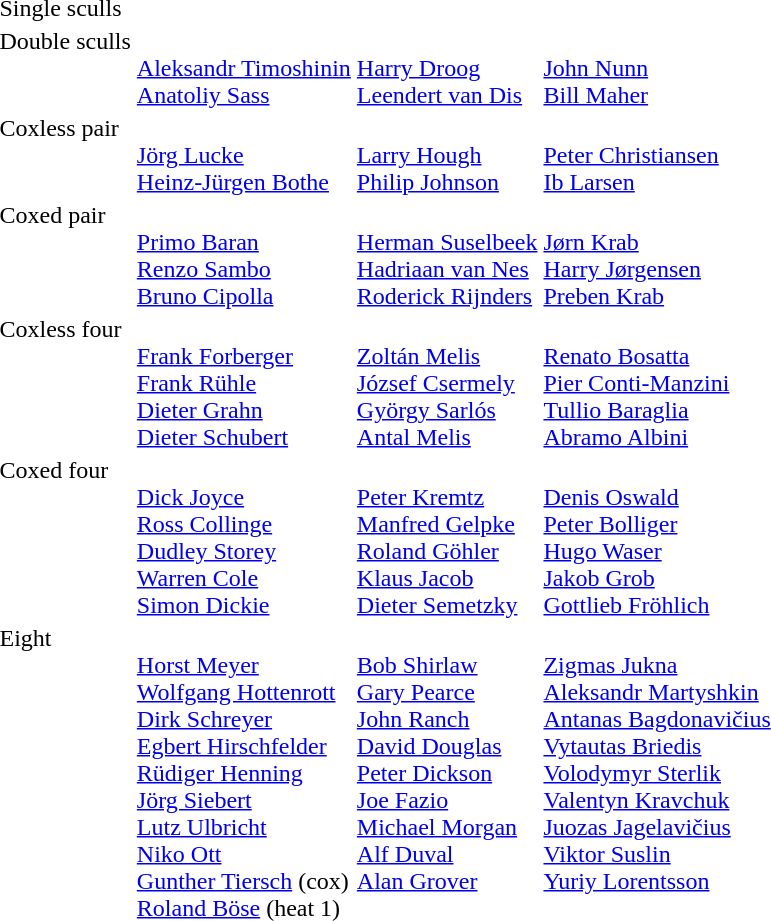<table>
<tr>
<td>Single sculls<br></td>
<td></td>
<td></td>
<td></td>
</tr>
<tr valign="top">
<td>Double sculls<br></td>
<td><br><a href='#'>Aleksandr Timoshinin</a><br><a href='#'>Anatoliy Sass</a></td>
<td><br><a href='#'>Harry Droog</a><br><a href='#'>Leendert van Dis</a></td>
<td><br><a href='#'>John Nunn</a><br><a href='#'>Bill Maher</a></td>
</tr>
<tr valign="top">
<td>Coxless pair<br></td>
<td><br><a href='#'>Jörg Lucke</a><br><a href='#'>Heinz-Jürgen Bothe</a></td>
<td><br><a href='#'>Larry Hough</a><br><a href='#'>Philip Johnson</a></td>
<td><br><a href='#'>Peter Christiansen</a><br><a href='#'>Ib Larsen</a></td>
</tr>
<tr valign="top">
<td>Coxed pair<br></td>
<td><br><a href='#'>Primo Baran</a><br><a href='#'>Renzo Sambo</a><br><a href='#'>Bruno Cipolla</a></td>
<td><br><a href='#'>Herman Suselbeek</a><br><a href='#'>Hadriaan van Nes</a><br><a href='#'>Roderick Rijnders</a></td>
<td><br><a href='#'>Jørn Krab</a><br><a href='#'>Harry Jørgensen</a><br><a href='#'>Preben Krab</a></td>
</tr>
<tr valign="top">
<td>Coxless four<br></td>
<td><br><a href='#'>Frank Forberger</a><br><a href='#'>Frank Rühle</a><br><a href='#'>Dieter Grahn</a><br><a href='#'>Dieter Schubert</a></td>
<td><br><a href='#'>Zoltán Melis</a><br><a href='#'>József Csermely</a><br><a href='#'>György Sarlós</a><br><a href='#'>Antal Melis</a></td>
<td><br><a href='#'>Renato Bosatta</a><br><a href='#'>Pier Conti-Manzini</a><br><a href='#'>Tullio Baraglia</a><br><a href='#'>Abramo Albini</a></td>
</tr>
<tr valign="top">
<td>Coxed four<br></td>
<td><br><a href='#'>Dick Joyce</a><br><a href='#'>Ross Collinge</a><br><a href='#'>Dudley Storey</a><br><a href='#'>Warren Cole</a><br><a href='#'>Simon Dickie</a></td>
<td><br><a href='#'>Peter Kremtz</a><br><a href='#'>Manfred Gelpke</a><br><a href='#'>Roland Göhler</a><br><a href='#'>Klaus Jacob</a><br><a href='#'>Dieter Semetzky</a></td>
<td><br><a href='#'>Denis Oswald</a><br><a href='#'>Peter Bolliger</a><br><a href='#'>Hugo Waser</a><br><a href='#'>Jakob Grob</a><br><a href='#'>Gottlieb Fröhlich</a></td>
</tr>
<tr valign="top">
<td>Eight<br></td>
<td><br><a href='#'>Horst Meyer</a><br><a href='#'>Wolfgang Hottenrott</a><br><a href='#'>Dirk Schreyer</a><br><a href='#'>Egbert Hirschfelder</a><br><a href='#'>Rüdiger Henning</a><br><a href='#'>Jörg Siebert</a><br><a href='#'>Lutz Ulbricht</a><br><a href='#'>Niko Ott</a><br><a href='#'>Gunther Tiersch</a> (cox)<br><a href='#'>Roland Böse</a> (heat 1)</td>
<td><br><a href='#'>Bob Shirlaw</a><br><a href='#'>Gary Pearce</a><br><a href='#'>John Ranch</a><br><a href='#'>David Douglas</a><br><a href='#'>Peter Dickson</a><br><a href='#'>Joe Fazio</a><br><a href='#'>Michael Morgan</a><br><a href='#'>Alf Duval</a><br><a href='#'>Alan Grover</a></td>
<td><br><a href='#'>Zigmas Jukna</a><br><a href='#'>Aleksandr Martyshkin</a><br><a href='#'>Antanas Bagdonavičius</a><br><a href='#'>Vytautas Briedis</a><br><a href='#'>Volodymyr Sterlik</a><br><a href='#'>Valentyn Kravchuk</a><br><a href='#'>Juozas Jagelavičius</a><br><a href='#'>Viktor Suslin</a><br><a href='#'>Yuriy Lorentsson</a></td>
</tr>
</table>
